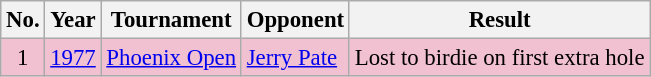<table class="wikitable" style="font-size:95%;">
<tr>
<th>No.</th>
<th>Year</th>
<th>Tournament</th>
<th>Opponent</th>
<th>Result</th>
</tr>
<tr style="background:#F2C1D1;">
<td align=center>1</td>
<td><a href='#'>1977</a></td>
<td><a href='#'>Phoenix Open</a></td>
<td> <a href='#'>Jerry Pate</a></td>
<td>Lost to birdie on first extra hole</td>
</tr>
</table>
